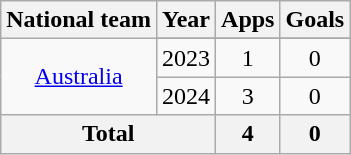<table class="wikitable" style="text-align:center">
<tr>
<th>National team</th>
<th>Year</th>
<th>Apps</th>
<th>Goals</th>
</tr>
<tr>
<td rowspan="3"><a href='#'>Australia</a></td>
</tr>
<tr>
<td>2023</td>
<td>1</td>
<td>0</td>
</tr>
<tr>
<td>2024</td>
<td>3</td>
<td>0</td>
</tr>
<tr>
<th colspan="2">Total</th>
<th>4</th>
<th>0</th>
</tr>
</table>
